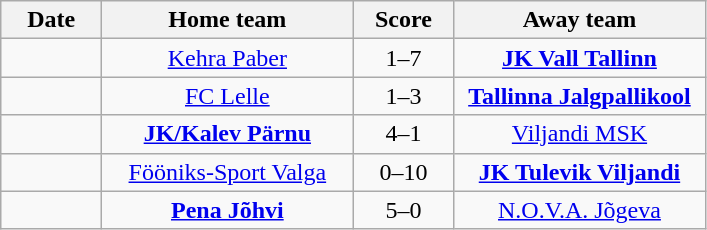<table class="wikitable" style="text-align:center;">
<tr>
<th width=60px>Date</th>
<th width=160px>Home team</th>
<th width=60px>Score</th>
<th width=160px>Away team</th>
</tr>
<tr>
<td></td>
<td><a href='#'>Kehra Paber</a></td>
<td>1–7</td>
<td><strong><a href='#'>JK Vall Tallinn</a></strong></td>
</tr>
<tr>
<td></td>
<td><a href='#'>FC Lelle</a></td>
<td>1–3</td>
<td><strong><a href='#'>Tallinna Jalgpallikool</a></strong></td>
</tr>
<tr>
<td></td>
<td><strong><a href='#'>JK/Kalev Pärnu</a></strong></td>
<td>4–1</td>
<td><a href='#'>Viljandi MSK</a></td>
</tr>
<tr>
<td></td>
<td><a href='#'>Fööniks-Sport Valga</a></td>
<td>0–10</td>
<td><strong><a href='#'>JK Tulevik Viljandi</a></strong></td>
</tr>
<tr>
<td></td>
<td><strong><a href='#'>Pena Jõhvi</a></strong></td>
<td>5–0</td>
<td><a href='#'>N.O.V.A. Jõgeva</a></td>
</tr>
</table>
